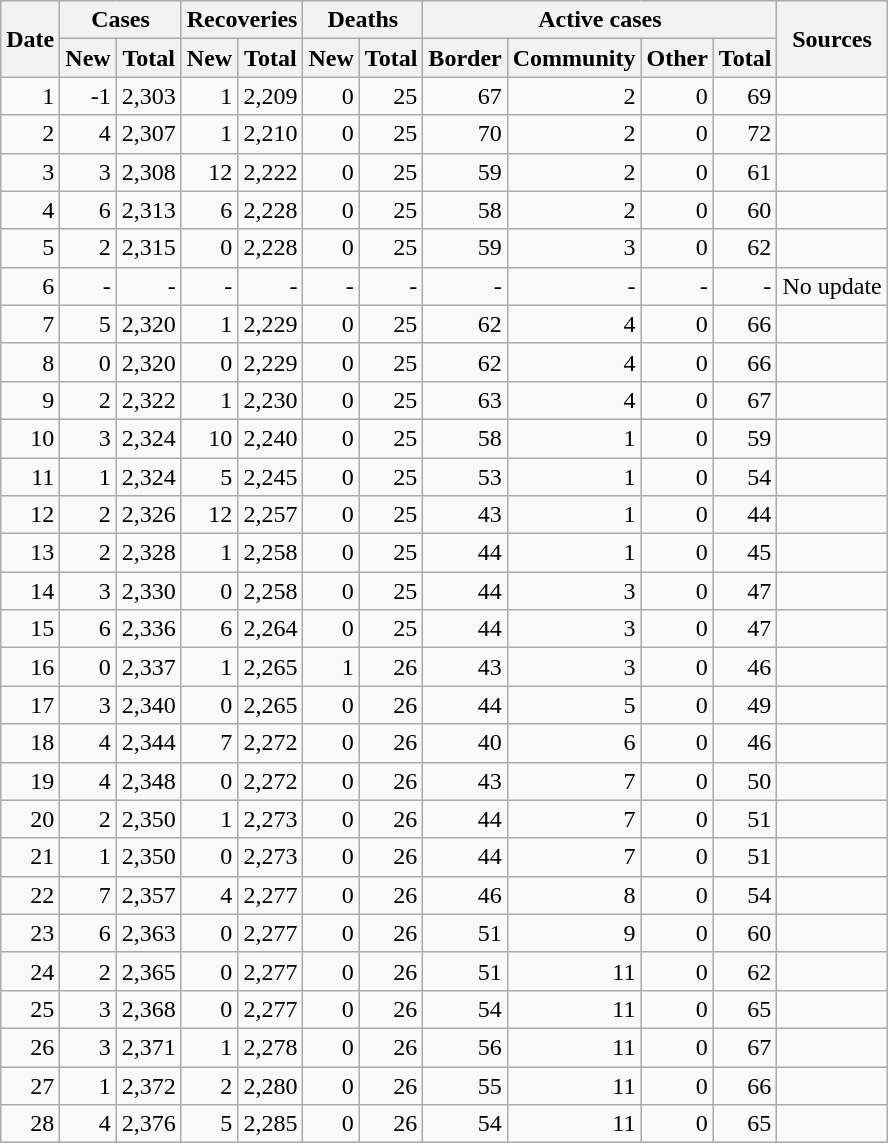<table class="wikitable sortable mw-collapsible mw-collapsed sticky-header-multi sort-under" style="text-align:right;">
<tr>
<th rowspan=2>Date</th>
<th colspan=2>Cases</th>
<th colspan=2>Recoveries</th>
<th colspan=2>Deaths</th>
<th colspan=4>Active cases</th>
<th rowspan=2 class="unsortable">Sources</th>
</tr>
<tr>
<th>New</th>
<th>Total</th>
<th>New</th>
<th>Total</th>
<th>New</th>
<th>Total</th>
<th>Border</th>
<th>Community</th>
<th>Other</th>
<th>Total</th>
</tr>
<tr>
<td>1</td>
<td>-1</td>
<td>2,303</td>
<td>1</td>
<td>2,209</td>
<td>0</td>
<td>25</td>
<td>67</td>
<td>2</td>
<td>0</td>
<td>69</td>
<td></td>
</tr>
<tr>
<td>2</td>
<td>4</td>
<td>2,307</td>
<td>1</td>
<td>2,210</td>
<td>0</td>
<td>25</td>
<td>70</td>
<td>2</td>
<td>0</td>
<td>72</td>
<td></td>
</tr>
<tr>
<td>3</td>
<td>3</td>
<td>2,308</td>
<td>12</td>
<td>2,222</td>
<td>0</td>
<td>25</td>
<td>59</td>
<td>2</td>
<td>0</td>
<td>61</td>
<td></td>
</tr>
<tr>
<td>4</td>
<td>6</td>
<td>2,313</td>
<td>6</td>
<td>2,228</td>
<td>0</td>
<td>25</td>
<td>58</td>
<td>2</td>
<td>0</td>
<td>60</td>
<td></td>
</tr>
<tr>
<td>5</td>
<td>2</td>
<td>2,315</td>
<td>0</td>
<td>2,228</td>
<td>0</td>
<td>25</td>
<td>59</td>
<td>3</td>
<td>0</td>
<td>62</td>
<td></td>
</tr>
<tr>
<td>6</td>
<td>-</td>
<td>-</td>
<td>-</td>
<td>-</td>
<td>-</td>
<td>-</td>
<td>-</td>
<td>-</td>
<td>-</td>
<td>-</td>
<td>No update</td>
</tr>
<tr>
<td>7</td>
<td>5</td>
<td>2,320</td>
<td>1</td>
<td>2,229</td>
<td>0</td>
<td>25</td>
<td>62</td>
<td>4</td>
<td>0</td>
<td>66</td>
<td></td>
</tr>
<tr>
<td>8</td>
<td>0</td>
<td>2,320</td>
<td>0</td>
<td>2,229</td>
<td>0</td>
<td>25</td>
<td>62</td>
<td>4</td>
<td>0</td>
<td>66</td>
<td></td>
</tr>
<tr>
<td>9</td>
<td>2</td>
<td>2,322</td>
<td>1</td>
<td>2,230</td>
<td>0</td>
<td>25</td>
<td>63</td>
<td>4</td>
<td>0</td>
<td>67</td>
<td></td>
</tr>
<tr>
<td>10</td>
<td>3</td>
<td>2,324</td>
<td>10</td>
<td>2,240</td>
<td>0</td>
<td>25</td>
<td>58</td>
<td>1</td>
<td>0</td>
<td>59</td>
<td></td>
</tr>
<tr>
<td>11</td>
<td>1</td>
<td>2,324</td>
<td>5</td>
<td>2,245</td>
<td>0</td>
<td>25</td>
<td>53</td>
<td>1</td>
<td>0</td>
<td>54</td>
<td></td>
</tr>
<tr>
<td>12</td>
<td>2</td>
<td>2,326</td>
<td>12</td>
<td>2,257</td>
<td>0</td>
<td>25</td>
<td>43</td>
<td>1</td>
<td>0</td>
<td>44</td>
<td></td>
</tr>
<tr>
<td>13</td>
<td>2</td>
<td>2,328</td>
<td>1</td>
<td>2,258</td>
<td>0</td>
<td>25</td>
<td>44</td>
<td>1</td>
<td>0</td>
<td>45</td>
<td></td>
</tr>
<tr>
<td>14</td>
<td>3</td>
<td>2,330</td>
<td>0</td>
<td>2,258</td>
<td>0</td>
<td>25</td>
<td>44</td>
<td>3</td>
<td>0</td>
<td>47</td>
<td></td>
</tr>
<tr>
<td>15</td>
<td>6</td>
<td>2,336</td>
<td>6</td>
<td>2,264</td>
<td>0</td>
<td>25</td>
<td>44</td>
<td>3</td>
<td>0</td>
<td>47</td>
<td></td>
</tr>
<tr>
<td>16</td>
<td>0</td>
<td>2,337</td>
<td>1</td>
<td>2,265</td>
<td>1</td>
<td>26</td>
<td>43</td>
<td>3</td>
<td>0</td>
<td>46</td>
<td></td>
</tr>
<tr>
<td>17</td>
<td>3</td>
<td>2,340</td>
<td>0</td>
<td>2,265</td>
<td>0</td>
<td>26</td>
<td>44</td>
<td>5</td>
<td>0</td>
<td>49</td>
<td></td>
</tr>
<tr>
<td>18</td>
<td>4</td>
<td>2,344</td>
<td>7</td>
<td>2,272</td>
<td>0</td>
<td>26</td>
<td>40</td>
<td>6</td>
<td>0</td>
<td>46</td>
<td></td>
</tr>
<tr>
<td>19</td>
<td>4</td>
<td>2,348</td>
<td>0</td>
<td>2,272</td>
<td>0</td>
<td>26</td>
<td>43</td>
<td>7</td>
<td>0</td>
<td>50</td>
<td></td>
</tr>
<tr>
<td>20</td>
<td>2</td>
<td>2,350</td>
<td>1</td>
<td>2,273</td>
<td>0</td>
<td>26</td>
<td>44</td>
<td>7</td>
<td>0</td>
<td>51</td>
<td></td>
</tr>
<tr>
<td>21</td>
<td>1</td>
<td>2,350</td>
<td>0</td>
<td>2,273</td>
<td>0</td>
<td>26</td>
<td>44</td>
<td>7</td>
<td>0</td>
<td>51</td>
<td></td>
</tr>
<tr>
<td>22</td>
<td>7</td>
<td>2,357</td>
<td>4</td>
<td>2,277</td>
<td>0</td>
<td>26</td>
<td>46</td>
<td>8</td>
<td>0</td>
<td>54</td>
<td></td>
</tr>
<tr>
<td>23</td>
<td>6</td>
<td>2,363</td>
<td>0</td>
<td>2,277</td>
<td>0</td>
<td>26</td>
<td>51</td>
<td>9</td>
<td>0</td>
<td>60</td>
<td></td>
</tr>
<tr>
<td>24</td>
<td>2</td>
<td>2,365</td>
<td>0</td>
<td>2,277</td>
<td>0</td>
<td>26</td>
<td>51</td>
<td>11</td>
<td>0</td>
<td>62</td>
<td></td>
</tr>
<tr>
<td>25</td>
<td>3</td>
<td>2,368</td>
<td>0</td>
<td>2,277</td>
<td>0</td>
<td>26</td>
<td>54</td>
<td>11</td>
<td>0</td>
<td>65</td>
<td></td>
</tr>
<tr>
<td>26</td>
<td>3</td>
<td>2,371</td>
<td>1</td>
<td>2,278</td>
<td>0</td>
<td>26</td>
<td>56</td>
<td>11</td>
<td>0</td>
<td>67</td>
<td></td>
</tr>
<tr>
<td>27</td>
<td>1</td>
<td>2,372</td>
<td>2</td>
<td>2,280</td>
<td>0</td>
<td>26</td>
<td>55</td>
<td>11</td>
<td>0</td>
<td>66</td>
<td></td>
</tr>
<tr>
<td>28</td>
<td>4</td>
<td>2,376</td>
<td>5</td>
<td>2,285</td>
<td>0</td>
<td>26</td>
<td>54</td>
<td>11</td>
<td>0</td>
<td>65</td>
<td></td>
</tr>
</table>
